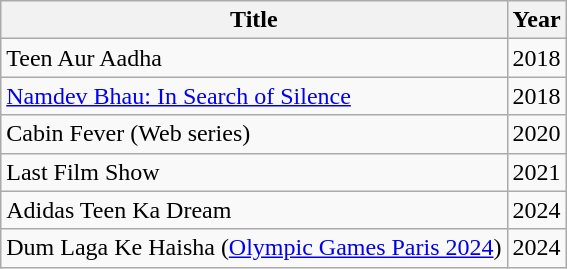<table class="wikitable">
<tr>
<th>Title</th>
<th>Year</th>
</tr>
<tr>
<td>Teen Aur Aadha</td>
<td>2018</td>
</tr>
<tr>
<td><a href='#'>Namdev Bhau: In Search of Silence</a></td>
<td>2018</td>
</tr>
<tr>
<td>Cabin Fever (Web series)</td>
<td>2020</td>
</tr>
<tr>
<td>Last Film Show</td>
<td>2021</td>
</tr>
<tr>
<td>Adidas Teen Ka Dream</td>
<td>2024</td>
</tr>
<tr>
<td>Dum Laga Ke Haisha (<a href='#'>Olympic Games Paris 2024</a>)</td>
<td>2024</td>
</tr>
</table>
